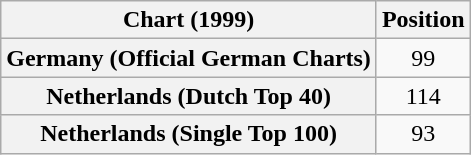<table class="wikitable sortable plainrowheaders" style="text-align:center">
<tr>
<th scope="col">Chart (1999)</th>
<th scope="col">Position</th>
</tr>
<tr>
<th scope="row">Germany (Official German Charts)</th>
<td>99</td>
</tr>
<tr>
<th scope="row">Netherlands (Dutch Top 40)</th>
<td>114</td>
</tr>
<tr>
<th scope="row">Netherlands (Single Top 100)</th>
<td>93</td>
</tr>
</table>
